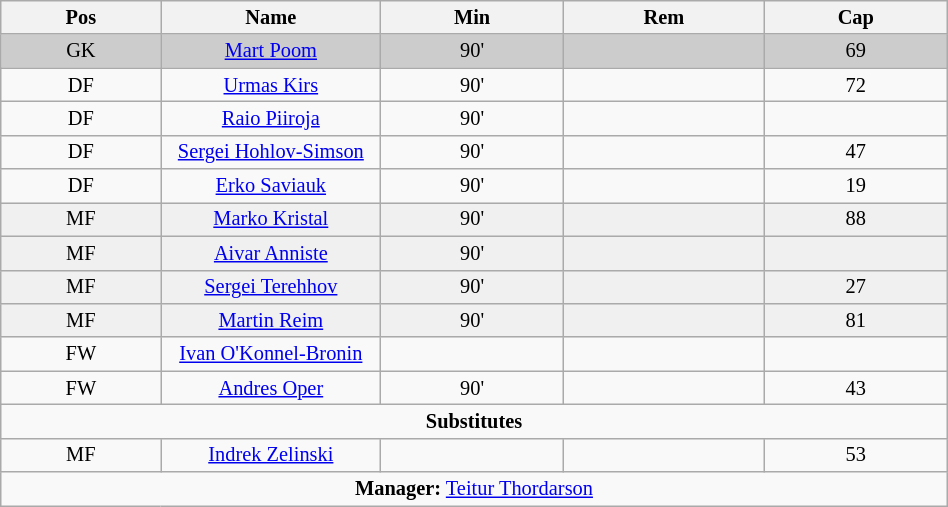<table class="wikitable collapsible collapsed" align="center" style="font-size:85%; text-align:center;" width="50%">
<tr>
<th>Pos</th>
<th width=140>Name</th>
<th>Min</th>
<th>Rem</th>
<th>Cap</th>
</tr>
<tr bgcolor="cccccc">
<td>GK</td>
<td><a href='#'>Mart Poom</a></td>
<td>90'</td>
<td></td>
<td>69</td>
</tr>
<tr>
<td>DF</td>
<td><a href='#'>Urmas Kirs</a></td>
<td>90'</td>
<td></td>
<td>72</td>
</tr>
<tr>
<td>DF</td>
<td><a href='#'>Raio Piiroja</a></td>
<td>90'</td>
<td></td>
<td></td>
</tr>
<tr>
<td>DF</td>
<td><a href='#'>Sergei Hohlov-Simson</a></td>
<td>90'</td>
<td></td>
<td>47</td>
</tr>
<tr>
<td>DF</td>
<td><a href='#'>Erko Saviauk</a></td>
<td>90'</td>
<td></td>
<td>19</td>
</tr>
<tr bgcolor="#F0F0F0">
<td>MF</td>
<td><a href='#'>Marko Kristal</a></td>
<td>90'</td>
<td></td>
<td>88</td>
</tr>
<tr bgcolor="#F0F0F0">
<td>MF</td>
<td><a href='#'>Aivar Anniste</a></td>
<td>90'</td>
<td></td>
<td></td>
</tr>
<tr bgcolor="#F0F0F0">
<td>MF</td>
<td><a href='#'>Sergei Terehhov</a></td>
<td>90'</td>
<td></td>
<td>27</td>
</tr>
<tr bgcolor="#F0F0F0">
<td>MF</td>
<td><a href='#'>Martin Reim</a></td>
<td>90'</td>
<td></td>
<td>81</td>
</tr>
<tr>
<td>FW</td>
<td><a href='#'>Ivan O'Konnel-Bronin</a></td>
<td></td>
<td></td>
<td></td>
</tr>
<tr>
<td>FW</td>
<td><a href='#'>Andres Oper</a></td>
<td>90'</td>
<td></td>
<td>43</td>
</tr>
<tr>
<td colspan=5 align=center><strong>Substitutes</strong></td>
</tr>
<tr>
<td>MF</td>
<td><a href='#'>Indrek Zelinski</a></td>
<td></td>
<td></td>
<td>53</td>
</tr>
<tr>
<td colspan=5 align=center><strong>Manager:</strong>  <a href='#'>Teitur Thordarson</a></td>
</tr>
</table>
